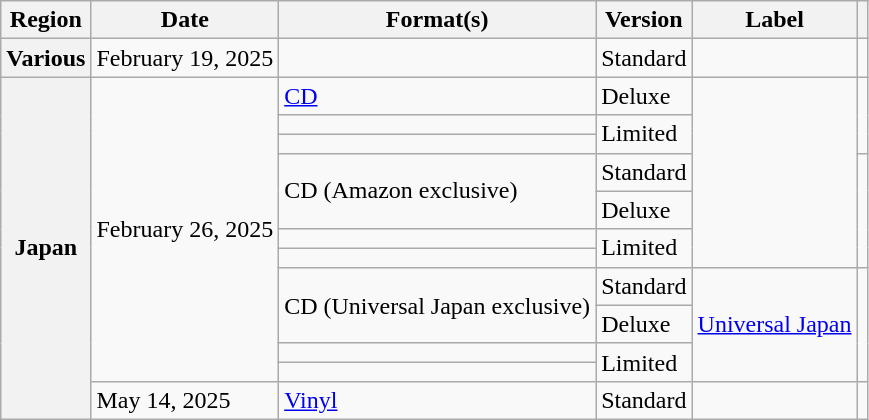<table class="wikitable plainrowheaders">
<tr>
<th scope="col">Region</th>
<th scope="col">Date</th>
<th scope="col">Format(s)</th>
<th scope="col">Version</th>
<th scope="col">Label</th>
<th scope="col"></th>
</tr>
<tr>
<th scope="row">Various</th>
<td>February 19, 2025</td>
<td></td>
<td rowspan="2">Standard</td>
<td></td>
<td align="center"></td>
</tr>
<tr>
<th rowspan="13" scope="row">Japan</th>
<td rowspan="12">February 26, 2025</td>
<td rowspan="2"><a href='#'>CD</a></td>
<td rowspan="8"></td>
<td rowspan="4" align="center"></td>
</tr>
<tr>
<td>Deluxe</td>
</tr>
<tr>
<td></td>
<td rowspan="2">Limited</td>
</tr>
<tr>
<td></td>
</tr>
<tr>
<td rowspan="2">CD (Amazon exclusive)</td>
<td>Standard</td>
<td rowspan="4" align="center"></td>
</tr>
<tr>
<td>Deluxe</td>
</tr>
<tr>
<td></td>
<td rowspan="2">Limited</td>
</tr>
<tr>
<td></td>
</tr>
<tr>
<td rowspan="2">CD (Universal Japan exclusive)</td>
<td>Standard</td>
<td rowspan="4"><a href='#'>Universal Japan</a></td>
<td rowspan="4" align="center"></td>
</tr>
<tr>
<td>Deluxe</td>
</tr>
<tr>
<td></td>
<td rowspan="2">Limited</td>
</tr>
<tr>
<td></td>
</tr>
<tr>
<td>May 14, 2025</td>
<td><a href='#'>Vinyl</a></td>
<td>Standard</td>
<td></td>
<td align="center"></td>
</tr>
</table>
